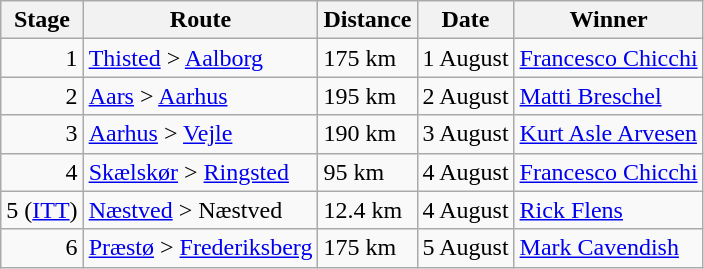<table class="wikitable">
<tr>
<th>Stage</th>
<th>Route</th>
<th>Distance</th>
<th>Date</th>
<th>Winner</th>
</tr>
<tr>
<td align=right>1</td>
<td><a href='#'>Thisted</a> > <a href='#'>Aalborg</a></td>
<td>175 km</td>
<td align=right>1 August</td>
<td> <a href='#'>Francesco Chicchi</a></td>
</tr>
<tr>
<td align=right>2</td>
<td><a href='#'>Aars</a> > <a href='#'>Aarhus</a></td>
<td>195 km</td>
<td align=right>2 August</td>
<td> <a href='#'>Matti Breschel</a></td>
</tr>
<tr>
<td align=right>3</td>
<td><a href='#'>Aarhus</a> > <a href='#'>Vejle</a></td>
<td>190 km</td>
<td align=right>3 August</td>
<td> <a href='#'>Kurt Asle Arvesen</a></td>
</tr>
<tr>
<td align=right>4</td>
<td><a href='#'>Skælskør</a> > <a href='#'>Ringsted</a></td>
<td>95 km</td>
<td align=right>4 August</td>
<td> <a href='#'>Francesco Chicchi</a></td>
</tr>
<tr>
<td align=right>5 (<a href='#'>ITT</a>)</td>
<td><a href='#'>Næstved</a> > Næstved</td>
<td>12.4 km</td>
<td align=right>4 August</td>
<td> <a href='#'>Rick Flens</a></td>
</tr>
<tr>
<td align=right>6</td>
<td><a href='#'>Præstø</a> > <a href='#'>Frederiksberg</a></td>
<td>175 km</td>
<td align=right>5 August</td>
<td> <a href='#'>Mark Cavendish</a></td>
</tr>
</table>
